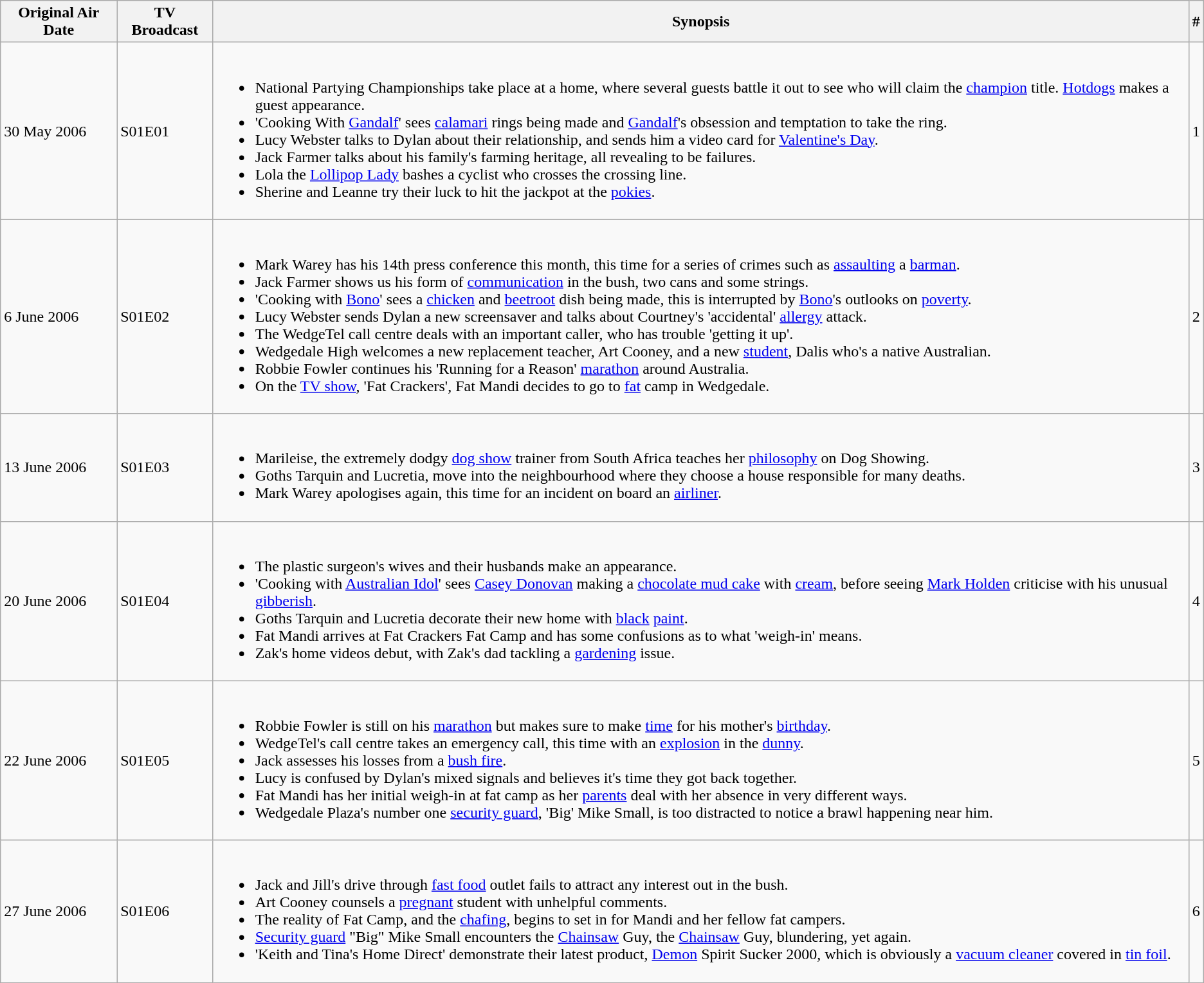<table class="wikitable">
<tr>
<th>Original Air Date</th>
<th>TV Broadcast</th>
<th>Synopsis</th>
<th>#</th>
</tr>
<tr>
<td>30 May 2006</td>
<td>S01E01</td>
<td><br><ul><li>National Partying Championships take place at a home, where several guests battle it out to see who will claim the <a href='#'>champion</a> title. <a href='#'>Hotdogs</a> makes a guest appearance.</li><li>'Cooking With <a href='#'>Gandalf</a>' sees <a href='#'>calamari</a> rings being made and <a href='#'>Gandalf</a>'s obsession and temptation to take the ring.</li><li>Lucy Webster talks to Dylan about their relationship, and sends him a video card for <a href='#'>Valentine's Day</a>.</li><li>Jack Farmer talks about his family's farming heritage, all revealing to be failures.</li><li>Lola the <a href='#'>Lollipop Lady</a> bashes a cyclist who crosses the crossing line.</li><li>Sherine and Leanne try their luck to hit the jackpot at the <a href='#'>pokies</a>.</li></ul></td>
<td>1</td>
</tr>
<tr>
<td>6 June 2006</td>
<td>S01E02</td>
<td><br><ul><li>Mark Warey has his 14th press conference this month, this time for a series of crimes such as <a href='#'>assaulting</a> a <a href='#'>barman</a>.</li><li>Jack Farmer shows us his form of <a href='#'>communication</a> in the bush, two cans and some strings.</li><li>'Cooking with <a href='#'>Bono</a>' sees a <a href='#'>chicken</a> and <a href='#'>beetroot</a> dish being made, this is interrupted by <a href='#'>Bono</a>'s outlooks on <a href='#'>poverty</a>.</li><li>Lucy Webster sends Dylan a new screensaver and talks about Courtney's 'accidental' <a href='#'>allergy</a> attack.</li><li>The WedgeTel call centre deals with an important caller, who has trouble 'getting it up'.</li><li>Wedgedale High welcomes a new replacement teacher, Art Cooney, and a new <a href='#'>student</a>, Dalis who's a native Australian.</li><li>Robbie Fowler continues his 'Running for a Reason' <a href='#'>marathon</a> around Australia.</li><li>On the <a href='#'>TV show</a>, 'Fat Crackers', Fat Mandi decides to go to <a href='#'>fat</a> camp in Wedgedale.</li></ul></td>
<td>2</td>
</tr>
<tr>
<td>13 June 2006</td>
<td>S01E03</td>
<td><br><ul><li>Marileise, the extremely dodgy <a href='#'>dog show</a> trainer from South Africa teaches her <a href='#'>philosophy</a> on Dog Showing.</li><li>Goths Tarquin and Lucretia, move into the neighbourhood where they choose a house responsible for many deaths.</li><li>Mark Warey apologises again, this time for an incident on board an <a href='#'>airliner</a>.</li></ul></td>
<td>3</td>
</tr>
<tr>
<td>20 June 2006</td>
<td>S01E04</td>
<td><br><ul><li>The plastic surgeon's wives and their husbands make an appearance.</li><li>'Cooking with <a href='#'>Australian Idol</a>' sees <a href='#'>Casey Donovan</a> making a <a href='#'>chocolate mud cake</a> with <a href='#'>cream</a>, before seeing <a href='#'>Mark Holden</a> criticise with his unusual <a href='#'>gibberish</a>.</li><li>Goths Tarquin and Lucretia decorate their new home with <a href='#'>black</a> <a href='#'>paint</a>.</li><li>Fat Mandi arrives at Fat Crackers Fat Camp and has some confusions as to what 'weigh-in' means.</li><li>Zak's home videos debut, with Zak's dad tackling a <a href='#'>gardening</a> issue.</li></ul></td>
<td>4</td>
</tr>
<tr>
<td>22 June 2006</td>
<td>S01E05</td>
<td><br><ul><li>Robbie Fowler is still on his <a href='#'>marathon</a> but makes sure to make <a href='#'>time</a> for his mother's <a href='#'>birthday</a>.</li><li>WedgeTel's call centre takes an emergency call, this time with an <a href='#'>explosion</a> in the <a href='#'>dunny</a>.</li><li>Jack assesses his losses from a <a href='#'>bush fire</a>.</li><li>Lucy is confused by Dylan's mixed signals and believes it's time they got back together.</li><li>Fat Mandi has her initial weigh-in at fat camp as her <a href='#'>parents</a> deal with her absence in very different ways.</li><li>Wedgedale Plaza's number one <a href='#'>security guard</a>, 'Big' Mike Small, is too distracted to notice a brawl happening near him.</li></ul></td>
<td>5</td>
</tr>
<tr>
<td>27 June 2006</td>
<td>S01E06</td>
<td><br><ul><li>Jack and Jill's drive through <a href='#'>fast food</a> outlet fails to attract any interest out in the bush.</li><li>Art Cooney counsels a <a href='#'>pregnant</a> student with unhelpful comments.</li><li>The reality of Fat Camp, and the <a href='#'>chafing</a>, begins to set in for Mandi and her fellow fat campers.</li><li><a href='#'>Security guard</a> "Big" Mike Small encounters the <a href='#'>Chainsaw</a> Guy, the <a href='#'>Chainsaw</a> Guy, blundering, yet again.</li><li>'Keith and Tina's Home Direct' demonstrate their latest product, <a href='#'>Demon</a> Spirit Sucker 2000, which is obviously a <a href='#'>vacuum cleaner</a> covered in <a href='#'>tin foil</a>.</li></ul></td>
<td>6</td>
</tr>
</table>
